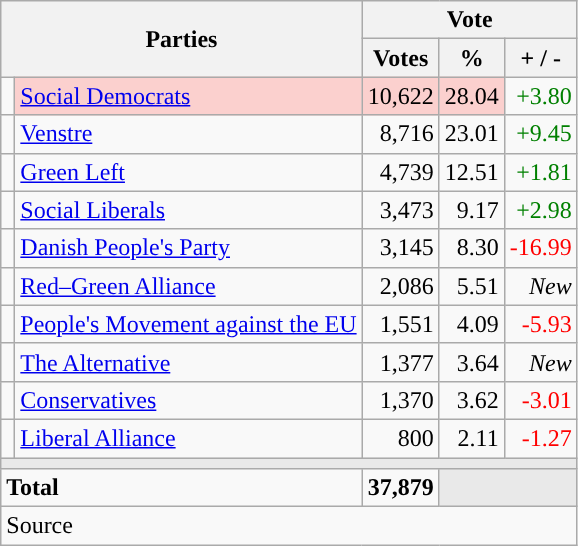<table class="wikitable" style="text-align:right;">
<tr>
<th style="text-align:centre;" rowspan="2" colspan="2" width="225">Parties</th>
<th colspan="3">Vote</th>
</tr>
<tr>
<th width="15">Votes</th>
<th width="15">%</th>
<th width="15">+ / -</th>
</tr>
<tr>
<td width="2" style="color:inherit;background:"></td>
<td bgcolor=#fbd0ce   align="left"><a href='#'>Social Democrats</a></td>
<td bgcolor=#fbd0ce>10,622</td>
<td bgcolor=#fbd0ce>28.04</td>
<td style=color:green;>+3.80</td>
</tr>
<tr>
<td width="2" style="color:inherit;background:"></td>
<td align="left"><a href='#'>Venstre</a></td>
<td>8,716</td>
<td>23.01</td>
<td style=color:green;>+9.45</td>
</tr>
<tr>
<td width="2" style="color:inherit;background:"></td>
<td align="left"><a href='#'>Green Left</a></td>
<td>4,739</td>
<td>12.51</td>
<td style=color:green;>+1.81</td>
</tr>
<tr>
<td width="2" style="color:inherit;background:"></td>
<td align="left"><a href='#'>Social Liberals</a></td>
<td>3,473</td>
<td>9.17</td>
<td style=color:green;>+2.98</td>
</tr>
<tr>
<td width="2" style="color:inherit;background:"></td>
<td align="left"><a href='#'>Danish People's Party</a></td>
<td>3,145</td>
<td>8.30</td>
<td style=color:red;>-16.99</td>
</tr>
<tr>
<td width="2" style="color:inherit;background:"></td>
<td align="left"><a href='#'>Red–Green Alliance</a></td>
<td>2,086</td>
<td>5.51</td>
<td><em>New</em></td>
</tr>
<tr>
<td width="2" style="color:inherit;background:"></td>
<td align="left"><a href='#'>People's Movement against the EU</a></td>
<td>1,551</td>
<td>4.09</td>
<td style=color:red;>-5.93</td>
</tr>
<tr>
<td width="2" style="color:inherit;background:"></td>
<td align="left"><a href='#'>The Alternative</a></td>
<td>1,377</td>
<td>3.64</td>
<td><em>New</em></td>
</tr>
<tr>
<td width="2" style="color:inherit;background:"></td>
<td align="left"><a href='#'>Conservatives</a></td>
<td>1,370</td>
<td>3.62</td>
<td style=color:red;>-3.01</td>
</tr>
<tr>
<td width="2" style="color:inherit;background:"></td>
<td align="left"><a href='#'>Liberal Alliance</a></td>
<td>800</td>
<td>2.11</td>
<td style=color:red;>-1.27</td>
</tr>
<tr>
<td colspan="7" bgcolor="#E9E9E9"></td>
</tr>
<tr>
<td align="left" colspan="2"><strong>Total</strong></td>
<td><strong>37,879</strong></td>
<td bgcolor="#E9E9E9" colspan="2"></td>
</tr>
<tr>
<td align="left" colspan="6">Source</td>
</tr>
</table>
